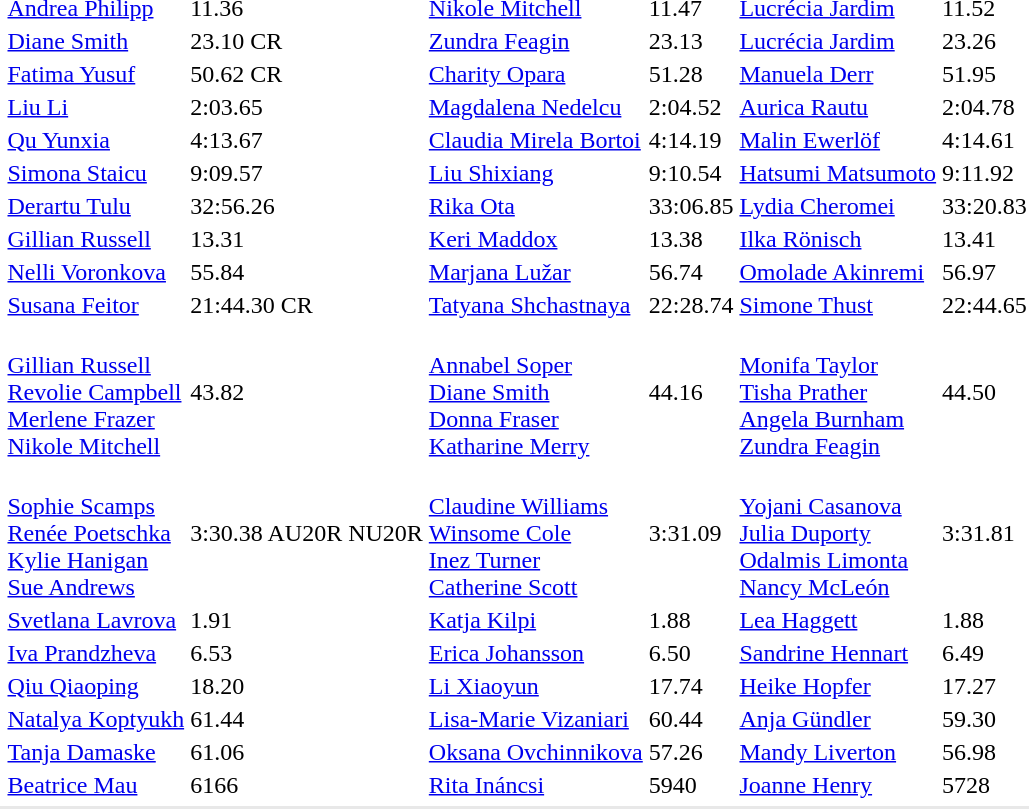<table>
<tr>
<td></td>
<td><a href='#'>Andrea Philipp</a><br></td>
<td>11.36</td>
<td><a href='#'>Nikole Mitchell</a><br></td>
<td>11.47</td>
<td><a href='#'>Lucrécia Jardim</a><br></td>
<td>11.52</td>
</tr>
<tr>
<td></td>
<td><a href='#'>Diane Smith</a><br></td>
<td>23.10 CR</td>
<td><a href='#'>Zundra Feagin</a><br></td>
<td>23.13</td>
<td><a href='#'>Lucrécia Jardim</a><br></td>
<td>23.26</td>
</tr>
<tr>
<td></td>
<td><a href='#'>Fatima Yusuf</a><br></td>
<td>50.62 CR</td>
<td><a href='#'>Charity Opara</a><br></td>
<td>51.28</td>
<td><a href='#'>Manuela Derr</a><br></td>
<td>51.95</td>
</tr>
<tr>
<td></td>
<td><a href='#'>Liu Li</a><br></td>
<td>2:03.65</td>
<td><a href='#'>Magdalena Nedelcu</a><br></td>
<td>2:04.52</td>
<td><a href='#'>Aurica Rautu</a><br></td>
<td>2:04.78</td>
</tr>
<tr>
<td></td>
<td><a href='#'>Qu Yunxia</a><br></td>
<td>4:13.67</td>
<td><a href='#'>Claudia Mirela Bortoi</a><br></td>
<td>4:14.19</td>
<td><a href='#'>Malin Ewerlöf</a><br></td>
<td>4:14.61</td>
</tr>
<tr>
<td></td>
<td><a href='#'>Simona Staicu</a><br></td>
<td>9:09.57</td>
<td><a href='#'>Liu Shixiang</a><br></td>
<td>9:10.54</td>
<td><a href='#'>Hatsumi Matsumoto</a><br></td>
<td>9:11.92</td>
</tr>
<tr>
<td></td>
<td><a href='#'>Derartu Tulu</a><br></td>
<td>32:56.26</td>
<td><a href='#'>Rika Ota</a><br></td>
<td>33:06.85</td>
<td><a href='#'>Lydia Cheromei</a><br></td>
<td>33:20.83</td>
</tr>
<tr>
<td></td>
<td><a href='#'>Gillian Russell</a><br></td>
<td>13.31</td>
<td><a href='#'>Keri Maddox</a><br></td>
<td>13.38</td>
<td><a href='#'>Ilka Rönisch</a><br></td>
<td>13.41</td>
</tr>
<tr>
<td></td>
<td><a href='#'>Nelli Voronkova</a><br></td>
<td>55.84</td>
<td><a href='#'>Marjana Lužar</a><br></td>
<td>56.74</td>
<td><a href='#'>Omolade Akinremi</a><br></td>
<td>56.97</td>
</tr>
<tr>
<td></td>
<td><a href='#'>Susana Feitor</a><br></td>
<td>21:44.30 CR</td>
<td><a href='#'>Tatyana Shchastnaya</a><br></td>
<td>22:28.74</td>
<td><a href='#'>Simone Thust</a><br></td>
<td>22:44.65</td>
</tr>
<tr>
<td></td>
<td><br><a href='#'>Gillian Russell</a><br><a href='#'>Revolie Campbell</a><br><a href='#'>Merlene Frazer</a><br><a href='#'>Nikole Mitchell</a></td>
<td>43.82</td>
<td><br><a href='#'>Annabel Soper</a><br><a href='#'>Diane Smith</a><br><a href='#'>Donna Fraser</a><br><a href='#'>Katharine Merry</a></td>
<td>44.16</td>
<td><br><a href='#'>Monifa Taylor</a><br><a href='#'>Tisha Prather</a><br><a href='#'>Angela Burnham</a><br><a href='#'>Zundra Feagin</a></td>
<td>44.50</td>
</tr>
<tr>
<td></td>
<td><br><a href='#'>Sophie Scamps</a><br><a href='#'>Renée Poetschka</a><br><a href='#'>Kylie Hanigan</a><br><a href='#'>Sue Andrews</a></td>
<td>3:30.38 AU20R NU20R</td>
<td><br><a href='#'>Claudine Williams</a><br><a href='#'>Winsome Cole</a><br><a href='#'>Inez Turner</a><br><a href='#'>Catherine Scott</a></td>
<td>3:31.09</td>
<td><br><a href='#'>Yojani Casanova</a><br><a href='#'>Julia Duporty</a><br><a href='#'>Odalmis Limonta</a><br><a href='#'>Nancy McLeón</a></td>
<td>3:31.81</td>
</tr>
<tr>
<td></td>
<td><a href='#'>Svetlana Lavrova</a><br></td>
<td>1.91</td>
<td><a href='#'>Katja Kilpi</a><br></td>
<td>1.88</td>
<td><a href='#'>Lea Haggett</a><br></td>
<td>1.88</td>
</tr>
<tr>
<td></td>
<td><a href='#'>Iva Prandzheva</a><br></td>
<td>6.53</td>
<td><a href='#'>Erica Johansson</a><br></td>
<td>6.50</td>
<td><a href='#'>Sandrine Hennart</a><br></td>
<td>6.49</td>
</tr>
<tr>
<td></td>
<td><a href='#'>Qiu Qiaoping</a><br></td>
<td>18.20</td>
<td><a href='#'>Li Xiaoyun</a><br></td>
<td>17.74</td>
<td><a href='#'>Heike Hopfer</a><br></td>
<td>17.27</td>
</tr>
<tr>
<td></td>
<td><a href='#'>Natalya Koptyukh</a><br></td>
<td>61.44</td>
<td><a href='#'>Lisa-Marie Vizaniari</a><br></td>
<td>60.44</td>
<td><a href='#'>Anja Gündler</a><br></td>
<td>59.30</td>
</tr>
<tr>
<td></td>
<td><a href='#'>Tanja Damaske</a><br></td>
<td>61.06</td>
<td><a href='#'>Oksana Ovchinnikova</a><br></td>
<td>57.26</td>
<td><a href='#'>Mandy Liverton</a><br></td>
<td>56.98</td>
</tr>
<tr>
<td></td>
<td><a href='#'>Beatrice Mau</a><br></td>
<td>6166</td>
<td><a href='#'>Rita Ináncsi</a><br></td>
<td>5940</td>
<td><a href='#'>Joanne Henry</a><br></td>
<td>5728</td>
</tr>
<tr>
</tr>
<tr bgcolor= e8e8e8>
<td colspan=7></td>
</tr>
</table>
